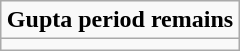<table class="wikitable" style="margin:0 auto;"  align="center"  colspan="1" cellpadding="3" style="font-size: 80%; width: 100%;">
<tr>
<td state = ><strong>Gupta period remains</strong></td>
</tr>
<tr>
<td></td>
</tr>
</table>
